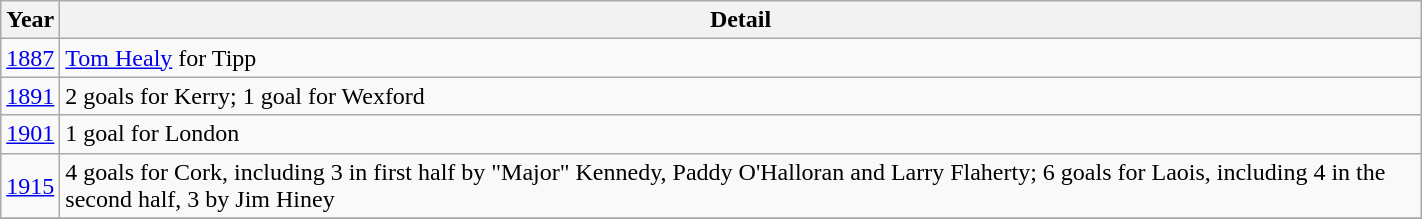<table class="wikitable sortable" width="75%">
<tr>
<th>Year</th>
<th>Detail</th>
</tr>
<tr>
<td><a href='#'>1887</a></td>
<td><a href='#'>Tom Healy</a> for Tipp</td>
</tr>
<tr>
<td><a href='#'>1891</a></td>
<td>2 goals for Kerry; 1 goal for Wexford</td>
</tr>
<tr>
<td><a href='#'>1901</a></td>
<td>1 goal for London</td>
</tr>
<tr>
<td><a href='#'>1915</a></td>
<td>4 goals for Cork, including 3 in first half by "Major" Kennedy, Paddy O'Halloran and Larry Flaherty; 6 goals for Laois, including 4 in the second half, 3 by Jim Hiney</td>
</tr>
<tr>
</tr>
</table>
